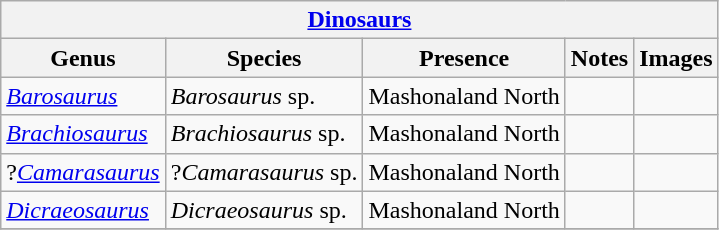<table class="wikitable" align="center">
<tr>
<th colspan="5" align="center"><strong><a href='#'>Dinosaurs</a></strong></th>
</tr>
<tr>
<th>Genus</th>
<th>Species</th>
<th>Presence</th>
<th>Notes</th>
<th>Images</th>
</tr>
<tr>
<td><em><a href='#'>Barosaurus</a></em></td>
<td><em>Barosaurus</em> sp.</td>
<td>Mashonaland North</td>
<td></td>
<td></td>
</tr>
<tr>
<td><em><a href='#'>Brachiosaurus</a></em></td>
<td><em>Brachiosaurus</em> sp.</td>
<td>Mashonaland North</td>
<td></td>
<td></td>
</tr>
<tr>
<td>?<em><a href='#'>Camarasaurus</a></em></td>
<td>?<em>Camarasaurus</em> sp.</td>
<td>Mashonaland North</td>
<td></td>
<td></td>
</tr>
<tr>
<td><em><a href='#'>Dicraeosaurus</a></em></td>
<td><em>Dicraeosaurus</em> sp.</td>
<td>Mashonaland North</td>
<td></td>
<td></td>
</tr>
<tr>
</tr>
</table>
